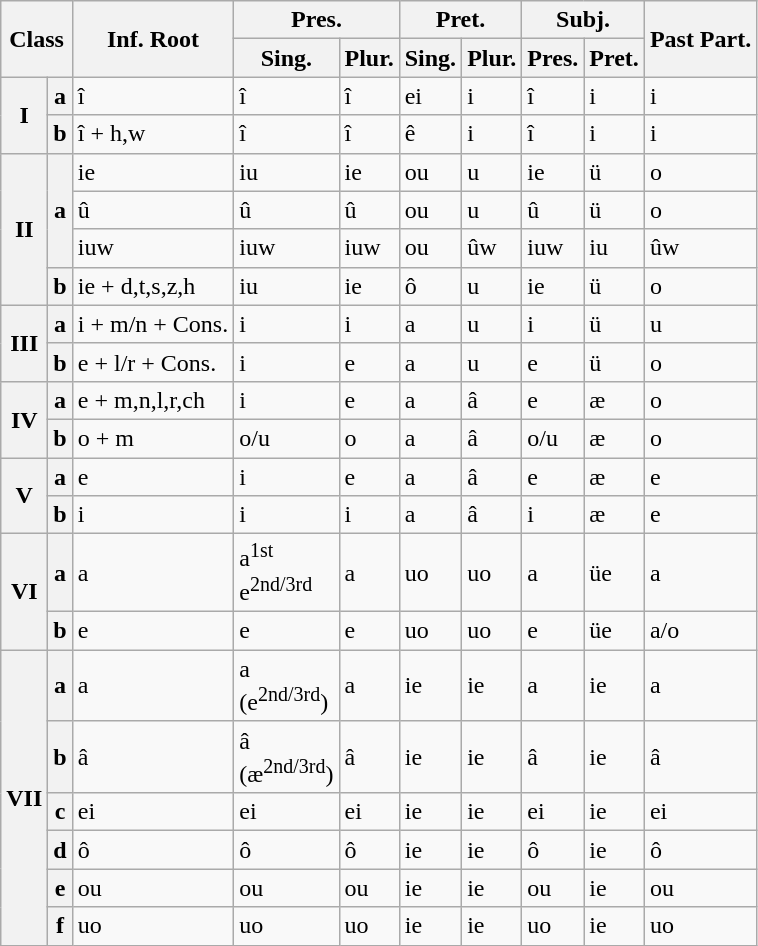<table class="wikitable">
<tr>
<th colspan=2 rowspan=2>Class</th>
<th rowspan=2>Inf. Root</th>
<th colspan=2>Pres.</th>
<th colspan=2>Pret.</th>
<th colspan=2>Subj.</th>
<th rowspan=2>Past Part.</th>
</tr>
<tr>
<th>Sing.</th>
<th>Plur.</th>
<th>Sing.</th>
<th>Plur.</th>
<th>Pres.</th>
<th>Pret.</th>
</tr>
<tr>
<th rowspan=2>I</th>
<th>a</th>
<td>î</td>
<td>î</td>
<td>î</td>
<td>ei</td>
<td>i</td>
<td>î</td>
<td>i</td>
<td>i</td>
</tr>
<tr>
<th>b</th>
<td>î + h,w</td>
<td>î</td>
<td>î</td>
<td>ê</td>
<td>i</td>
<td>î</td>
<td>i</td>
<td>i</td>
</tr>
<tr>
<th rowspan=4>II</th>
<th rowspan=3>a</th>
<td>ie</td>
<td>iu</td>
<td>ie</td>
<td>ou</td>
<td>u</td>
<td>ie</td>
<td>ü</td>
<td>o</td>
</tr>
<tr>
<td>û</td>
<td>û</td>
<td>û</td>
<td>ou</td>
<td>u</td>
<td>û</td>
<td>ü</td>
<td>o</td>
</tr>
<tr>
<td>iuw</td>
<td>iuw</td>
<td>iuw</td>
<td>ou</td>
<td>ûw</td>
<td>iuw</td>
<td>iu</td>
<td>ûw</td>
</tr>
<tr>
<th>b</th>
<td>ie + d,t,s,z,h</td>
<td>iu</td>
<td>ie</td>
<td>ô</td>
<td>u</td>
<td>ie</td>
<td>ü</td>
<td>o</td>
</tr>
<tr>
<th rowspan=2>III</th>
<th>a</th>
<td>i + m/n + Cons.</td>
<td>i</td>
<td>i</td>
<td>a</td>
<td>u</td>
<td>i</td>
<td>ü</td>
<td>u</td>
</tr>
<tr>
<th>b</th>
<td>e + l/r + Cons.</td>
<td>i</td>
<td>e</td>
<td>a</td>
<td>u</td>
<td>e</td>
<td>ü</td>
<td>o</td>
</tr>
<tr>
<th rowspan=2>IV</th>
<th>a</th>
<td>e + m,n,l,r,ch</td>
<td>i</td>
<td>e</td>
<td>a</td>
<td>â</td>
<td>e</td>
<td>æ</td>
<td>o</td>
</tr>
<tr>
<th>b</th>
<td>o + m</td>
<td>o/u</td>
<td>o</td>
<td>a</td>
<td>â</td>
<td>o/u</td>
<td>æ</td>
<td>o</td>
</tr>
<tr>
<th rowspan=2>V</th>
<th>a</th>
<td>e</td>
<td>i</td>
<td>e</td>
<td>a</td>
<td>â</td>
<td>e</td>
<td>æ</td>
<td>e</td>
</tr>
<tr>
<th>b</th>
<td>i</td>
<td>i</td>
<td>i</td>
<td>a</td>
<td>â</td>
<td>i</td>
<td>æ</td>
<td>e</td>
</tr>
<tr>
<th rowspan=2>VI</th>
<th>a</th>
<td>a</td>
<td>a<sup>1st</sup><br>e<sup>2nd/3rd</sup></td>
<td>a</td>
<td>uo</td>
<td>uo</td>
<td>a</td>
<td>üe</td>
<td>a</td>
</tr>
<tr>
<th>b</th>
<td>e</td>
<td>e</td>
<td>e</td>
<td>uo</td>
<td>uo</td>
<td>e</td>
<td>üe</td>
<td>a/o</td>
</tr>
<tr>
<th rowspan=6>VII</th>
<th>a</th>
<td>a</td>
<td>a<br>(e<sup>2nd/3rd</sup>)</td>
<td>a</td>
<td>ie</td>
<td>ie</td>
<td>a</td>
<td>ie</td>
<td>a</td>
</tr>
<tr>
<th>b</th>
<td>â</td>
<td>â<br>(æ<sup>2nd/3rd</sup>)</td>
<td>â</td>
<td>ie</td>
<td>ie</td>
<td>â</td>
<td>ie</td>
<td>â</td>
</tr>
<tr>
<th>c</th>
<td>ei</td>
<td>ei</td>
<td>ei</td>
<td>ie</td>
<td>ie</td>
<td>ei</td>
<td>ie</td>
<td>ei</td>
</tr>
<tr>
<th>d</th>
<td>ô</td>
<td>ô</td>
<td>ô</td>
<td>ie</td>
<td>ie</td>
<td>ô</td>
<td>ie</td>
<td>ô</td>
</tr>
<tr>
<th>e</th>
<td>ou</td>
<td>ou</td>
<td>ou</td>
<td>ie</td>
<td>ie</td>
<td>ou</td>
<td>ie</td>
<td>ou</td>
</tr>
<tr>
<th>f</th>
<td>uo</td>
<td>uo</td>
<td>uo</td>
<td>ie</td>
<td>ie</td>
<td>uo</td>
<td>ie</td>
<td>uo</td>
</tr>
</table>
